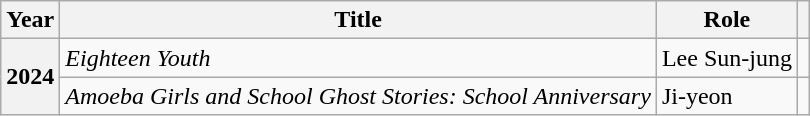<table class="wikitable sortable plainrowheaders">
<tr>
<th scope="col">Year</th>
<th scope="col">Title</th>
<th scope="col">Role</th>
<th scope="col" class="unsortable"></th>
</tr>
<tr>
<th scope="row"  rowspan="2">2024</th>
<td><em>Eighteen Youth</em></td>
<td>Lee Sun-jung</td>
<td align="center"></td>
</tr>
<tr>
<td><em>Amoeba Girls and School Ghost Stories: School Anniversary</em></td>
<td>Ji-yeon</td>
<td align="center"></td>
</tr>
</table>
